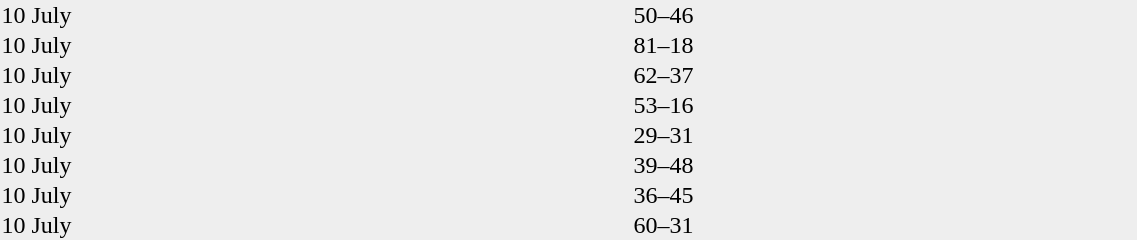<table cellspacing=0 width=60% style="background:#eeeeee">
<tr>
<td width=10%>10 July</td>
<td align=right width=20%></td>
<td align=center width=10%>50–46</td>
<td align=left width=20%></td>
</tr>
<tr>
<td>10 July</td>
<td align=right></td>
<td align=center>81–18</td>
<td align=left></td>
</tr>
<tr>
<td>10 July</td>
<td align=right></td>
<td align=center>62–37</td>
<td align=left></td>
</tr>
<tr>
<td>10 July</td>
<td align=right></td>
<td align=center>53–16</td>
<td align=left></td>
</tr>
<tr>
<td>10 July</td>
<td align=right></td>
<td align=center>29–31</td>
<td align=left></td>
</tr>
<tr>
<td>10 July</td>
<td align=right></td>
<td align=center>39–48</td>
<td align=left></td>
</tr>
<tr>
<td>10 July</td>
<td align=right></td>
<td align=center>36–45</td>
<td align=left></td>
</tr>
<tr>
<td>10 July</td>
<td align=right></td>
<td align=center>60–31</td>
<td align=left></td>
</tr>
</table>
